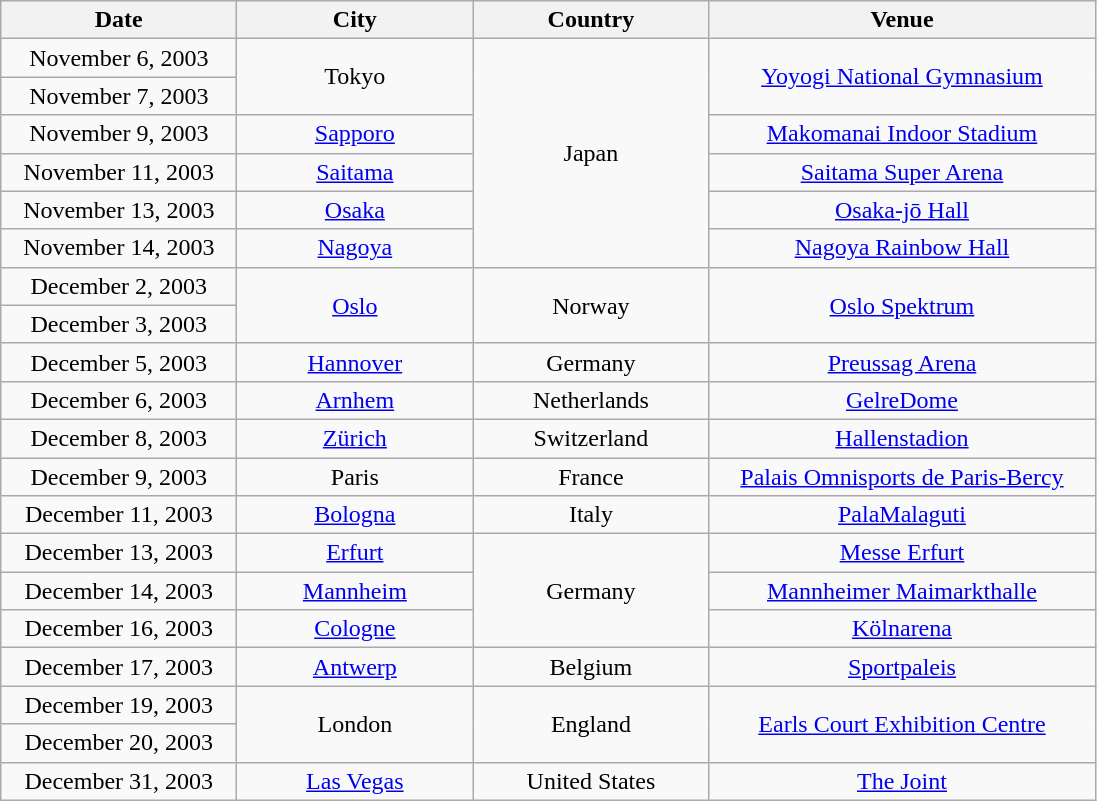<table class="wikitable plainrowheaders" style="text-align:center;">
<tr>
<th style="width:150px;">Date</th>
<th style="width:150px;">City</th>
<th style="width:150px;">Country</th>
<th style="width:250px;">Venue</th>
</tr>
<tr>
<td>November 6, 2003</td>
<td rowspan="2">Tokyo</td>
<td rowspan="6">Japan</td>
<td rowspan="2"><a href='#'>Yoyogi National Gymnasium</a></td>
</tr>
<tr>
<td>November 7, 2003</td>
</tr>
<tr>
<td>November 9, 2003</td>
<td><a href='#'>Sapporo</a></td>
<td><a href='#'>Makomanai Indoor Stadium</a></td>
</tr>
<tr>
<td>November 11, 2003</td>
<td><a href='#'>Saitama</a></td>
<td><a href='#'>Saitama Super Arena</a></td>
</tr>
<tr>
<td>November 13, 2003</td>
<td><a href='#'>Osaka</a></td>
<td><a href='#'>Osaka-jō Hall</a></td>
</tr>
<tr>
<td>November 14, 2003</td>
<td><a href='#'>Nagoya</a></td>
<td><a href='#'>Nagoya Rainbow Hall</a></td>
</tr>
<tr>
<td>December 2, 2003</td>
<td rowspan="2"><a href='#'>Oslo</a></td>
<td rowspan="2">Norway</td>
<td rowspan="2"><a href='#'>Oslo Spektrum</a></td>
</tr>
<tr>
<td>December 3, 2003</td>
</tr>
<tr>
<td>December 5, 2003</td>
<td><a href='#'>Hannover</a></td>
<td>Germany</td>
<td><a href='#'>Preussag Arena</a></td>
</tr>
<tr>
<td>December 6, 2003</td>
<td><a href='#'>Arnhem</a></td>
<td>Netherlands</td>
<td><a href='#'>GelreDome</a></td>
</tr>
<tr>
<td>December 8, 2003</td>
<td><a href='#'>Zürich</a></td>
<td>Switzerland</td>
<td><a href='#'>Hallenstadion</a></td>
</tr>
<tr>
<td>December 9, 2003</td>
<td>Paris</td>
<td>France</td>
<td><a href='#'>Palais Omnisports de Paris-Bercy</a></td>
</tr>
<tr>
<td>December 11, 2003</td>
<td><a href='#'>Bologna</a></td>
<td>Italy</td>
<td><a href='#'>PalaMalaguti</a></td>
</tr>
<tr>
<td>December 13, 2003</td>
<td><a href='#'>Erfurt</a></td>
<td rowspan="3">Germany</td>
<td><a href='#'>Messe Erfurt</a></td>
</tr>
<tr>
<td>December 14, 2003</td>
<td><a href='#'>Mannheim</a></td>
<td><a href='#'>Mannheimer Maimarkthalle</a></td>
</tr>
<tr>
<td>December 16, 2003</td>
<td><a href='#'>Cologne</a></td>
<td><a href='#'>Kölnarena</a></td>
</tr>
<tr>
<td>December 17, 2003</td>
<td><a href='#'>Antwerp</a></td>
<td>Belgium</td>
<td><a href='#'>Sportpaleis</a></td>
</tr>
<tr>
<td>December 19, 2003</td>
<td rowspan="2">London</td>
<td rowspan="2">England</td>
<td rowspan="2"><a href='#'>Earls Court Exhibition Centre</a></td>
</tr>
<tr>
<td>December 20, 2003</td>
</tr>
<tr>
<td>December 31, 2003</td>
<td><a href='#'>Las Vegas</a></td>
<td>United States</td>
<td><a href='#'>The Joint</a></td>
</tr>
</table>
